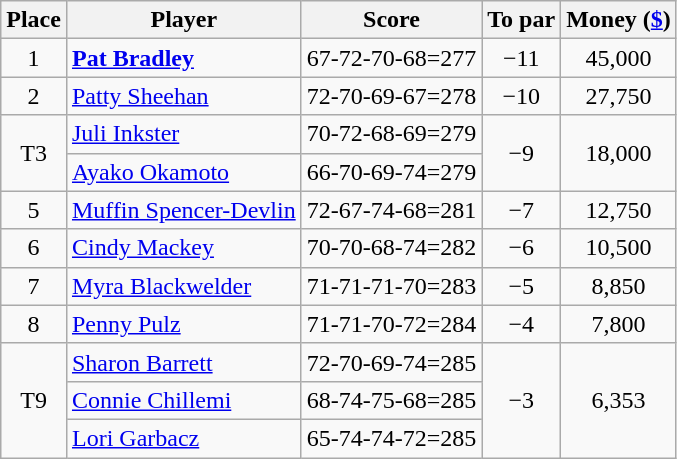<table class="wikitable">
<tr>
<th>Place</th>
<th>Player</th>
<th>Score</th>
<th>To par</th>
<th>Money (<a href='#'>$</a>)</th>
</tr>
<tr>
<td align=center>1</td>
<td> <strong><a href='#'>Pat Bradley</a></strong></td>
<td>67-72-70-68=277</td>
<td align=center>−11</td>
<td align=center>45,000</td>
</tr>
<tr>
<td align=center>2</td>
<td> <a href='#'>Patty Sheehan</a></td>
<td>72-70-69-67=278</td>
<td align=center>−10</td>
<td align=center>27,750</td>
</tr>
<tr>
<td align=center rowspan=2>T3</td>
<td> <a href='#'>Juli Inkster</a></td>
<td>70-72-68-69=279</td>
<td align=center rowspan=2>−9</td>
<td align=center rowspan=2>18,000</td>
</tr>
<tr>
<td> <a href='#'>Ayako Okamoto</a></td>
<td>66-70-69-74=279</td>
</tr>
<tr>
<td align=center>5</td>
<td> <a href='#'>Muffin Spencer-Devlin</a></td>
<td>72-67-74-68=281</td>
<td align=center>−7</td>
<td align=center>12,750</td>
</tr>
<tr>
<td align=center>6</td>
<td> <a href='#'>Cindy Mackey</a></td>
<td>70-70-68-74=282</td>
<td align=center>−6</td>
<td align=center>10,500</td>
</tr>
<tr>
<td align=center>7</td>
<td> <a href='#'>Myra Blackwelder</a></td>
<td>71-71-71-70=283</td>
<td align=center>−5</td>
<td align=center>8,850</td>
</tr>
<tr>
<td align=center>8</td>
<td> <a href='#'>Penny Pulz</a></td>
<td>71-71-70-72=284</td>
<td align=center>−4</td>
<td align=center>7,800</td>
</tr>
<tr>
<td align=center rowspan=3>T9</td>
<td> <a href='#'>Sharon Barrett</a></td>
<td>72-70-69-74=285</td>
<td align=center rowspan=3>−3</td>
<td align=center rowspan=3>6,353</td>
</tr>
<tr>
<td> <a href='#'>Connie Chillemi</a></td>
<td>68-74-75-68=285</td>
</tr>
<tr>
<td> <a href='#'>Lori Garbacz</a></td>
<td>65-74-74-72=285</td>
</tr>
</table>
